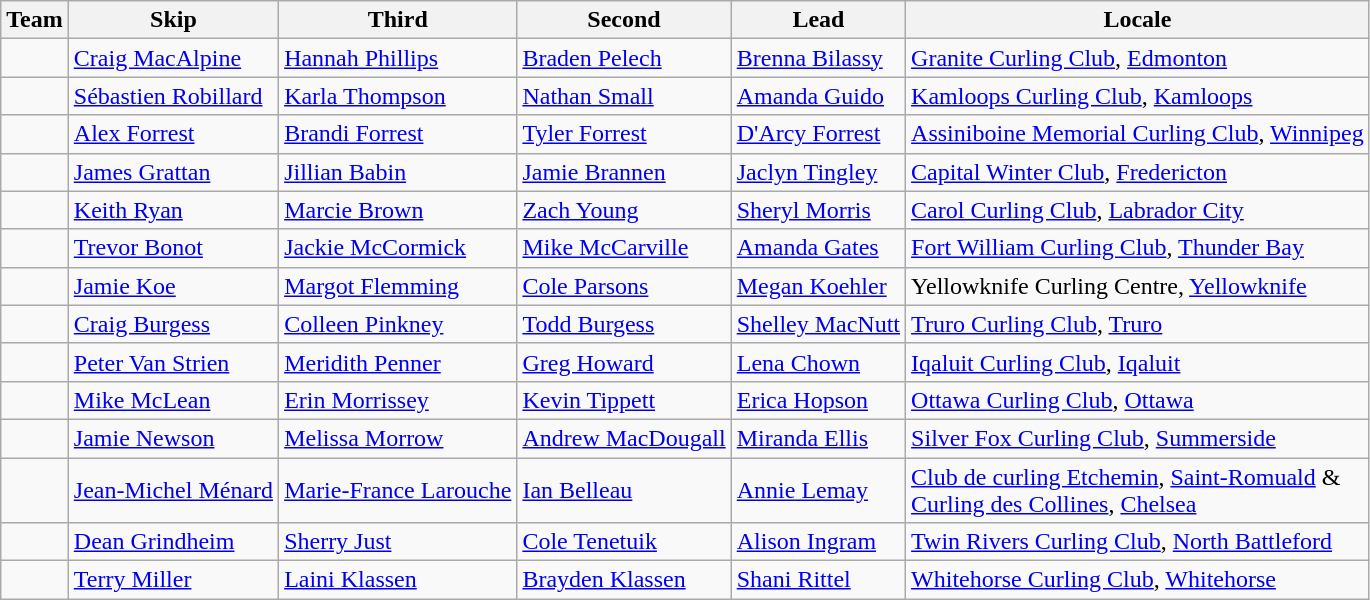<table class="wikitable">
<tr>
<th scope="col">Team</th>
<th scope="col">Skip</th>
<th scope="col">Third</th>
<th scope="col">Second</th>
<th scope="col">Lead</th>
<th scope="col">Locale</th>
</tr>
<tr>
<td></td>
<td><a href='#'>Craig MacAlpine</a></td>
<td><a href='#'>Hannah Phillips</a></td>
<td><a href='#'>Braden Pelech</a></td>
<td><a href='#'>Brenna Bilassy</a></td>
<td><a href='#'>Granite Curling Club</a>, <a href='#'>Edmonton</a></td>
</tr>
<tr>
<td></td>
<td><a href='#'>Sébastien Robillard</a></td>
<td><a href='#'>Karla Thompson</a></td>
<td><a href='#'>Nathan Small</a></td>
<td><a href='#'>Amanda Guido</a></td>
<td><a href='#'>Kamloops Curling Club</a>, <a href='#'>Kamloops</a></td>
</tr>
<tr>
<td></td>
<td><a href='#'>Alex Forrest</a></td>
<td><a href='#'>Brandi Forrest</a></td>
<td><a href='#'>Tyler Forrest</a></td>
<td><a href='#'>D'Arcy Forrest</a></td>
<td><a href='#'>Assiniboine Memorial Curling Club</a>, <a href='#'>Winnipeg</a></td>
</tr>
<tr>
<td></td>
<td><a href='#'>James Grattan</a></td>
<td><a href='#'>Jillian Babin</a></td>
<td><a href='#'>Jamie Brannen</a></td>
<td><a href='#'>Jaclyn Tingley</a></td>
<td><a href='#'>Capital Winter Club</a>, <a href='#'>Fredericton</a></td>
</tr>
<tr>
<td></td>
<td><a href='#'>Keith Ryan</a></td>
<td><a href='#'>Marcie Brown</a></td>
<td><a href='#'>Zach Young</a></td>
<td><a href='#'>Sheryl Morris</a></td>
<td><a href='#'>Carol Curling Club</a>, <a href='#'>Labrador City</a></td>
</tr>
<tr>
<td></td>
<td><a href='#'>Trevor Bonot</a></td>
<td><a href='#'>Jackie McCormick</a></td>
<td><a href='#'>Mike McCarville</a></td>
<td><a href='#'>Amanda Gates</a></td>
<td><a href='#'>Fort William Curling Club</a>, <a href='#'>Thunder Bay</a></td>
</tr>
<tr>
<td></td>
<td><a href='#'>Jamie Koe</a></td>
<td><a href='#'>Margot Flemming</a></td>
<td><a href='#'>Cole Parsons</a></td>
<td><a href='#'>Megan Koehler</a></td>
<td>Yellowknife Curling Centre, <a href='#'>Yellowknife</a></td>
</tr>
<tr>
<td></td>
<td><a href='#'>Craig Burgess</a></td>
<td><a href='#'>Colleen Pinkney</a></td>
<td><a href='#'>Todd Burgess</a></td>
<td><a href='#'>Shelley MacNutt</a></td>
<td><a href='#'>Truro Curling Club</a>, <a href='#'>Truro</a></td>
</tr>
<tr>
<td></td>
<td><a href='#'>Peter Van Strien</a></td>
<td><a href='#'>Meridith Penner</a></td>
<td><a href='#'>Greg Howard</a></td>
<td><a href='#'>Lena Chown</a></td>
<td><a href='#'>Iqaluit Curling Club</a>, <a href='#'>Iqaluit</a></td>
</tr>
<tr>
<td></td>
<td><a href='#'>Mike McLean</a></td>
<td><a href='#'>Erin Morrissey</a></td>
<td><a href='#'>Kevin Tippett</a></td>
<td><a href='#'>Erica Hopson</a></td>
<td><a href='#'>Ottawa Curling Club</a>, <a href='#'>Ottawa</a></td>
</tr>
<tr>
<td></td>
<td><a href='#'>Jamie Newson</a></td>
<td><a href='#'>Melissa Morrow</a></td>
<td><a href='#'>Andrew MacDougall</a></td>
<td><a href='#'>Miranda Ellis</a></td>
<td><a href='#'>Silver Fox Curling Club</a>, <a href='#'>Summerside</a></td>
</tr>
<tr>
<td></td>
<td><a href='#'>Jean-Michel Ménard</a></td>
<td><a href='#'>Marie-France Larouche</a></td>
<td><a href='#'>Ian Belleau</a></td>
<td><a href='#'>Annie Lemay</a></td>
<td><a href='#'>Club de curling Etchemin</a>, <a href='#'>Saint-Romuald</a> & <br> <a href='#'>Curling des Collines</a>, <a href='#'>Chelsea</a></td>
</tr>
<tr>
<td></td>
<td><a href='#'>Dean Grindheim</a></td>
<td><a href='#'>Sherry Just</a></td>
<td><a href='#'>Cole Tenetuik</a></td>
<td><a href='#'>Alison Ingram</a></td>
<td><a href='#'>Twin Rivers Curling Club</a>, <a href='#'>North Battleford</a></td>
</tr>
<tr>
<td></td>
<td><a href='#'>Terry Miller</a></td>
<td><a href='#'>Laini Klassen</a></td>
<td><a href='#'>Brayden Klassen</a></td>
<td><a href='#'>Shani Rittel</a></td>
<td><a href='#'>Whitehorse Curling Club</a>, <a href='#'>Whitehorse</a></td>
</tr>
</table>
